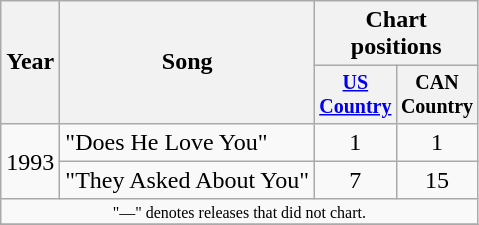<table class="wikitable" style="text-align:center;">
<tr>
<th rowspan="2">Year</th>
<th rowspan="2">Song</th>
<th colspan="2">Chart positions</th>
</tr>
<tr style="font-size:smaller;">
<th width="45"><a href='#'>US Country</a></th>
<th width="45">CAN Country</th>
</tr>
<tr>
<td rowspan="2">1993</td>
<td align="left">"Does He Love You"</td>
<td>1</td>
<td>1</td>
</tr>
<tr>
<td align="left">"They Asked About You"</td>
<td>7</td>
<td>15</td>
</tr>
<tr>
<td align="center" colspan="4" style="font-size: 8pt">"—" denotes releases that did not chart.</td>
</tr>
<tr>
</tr>
</table>
